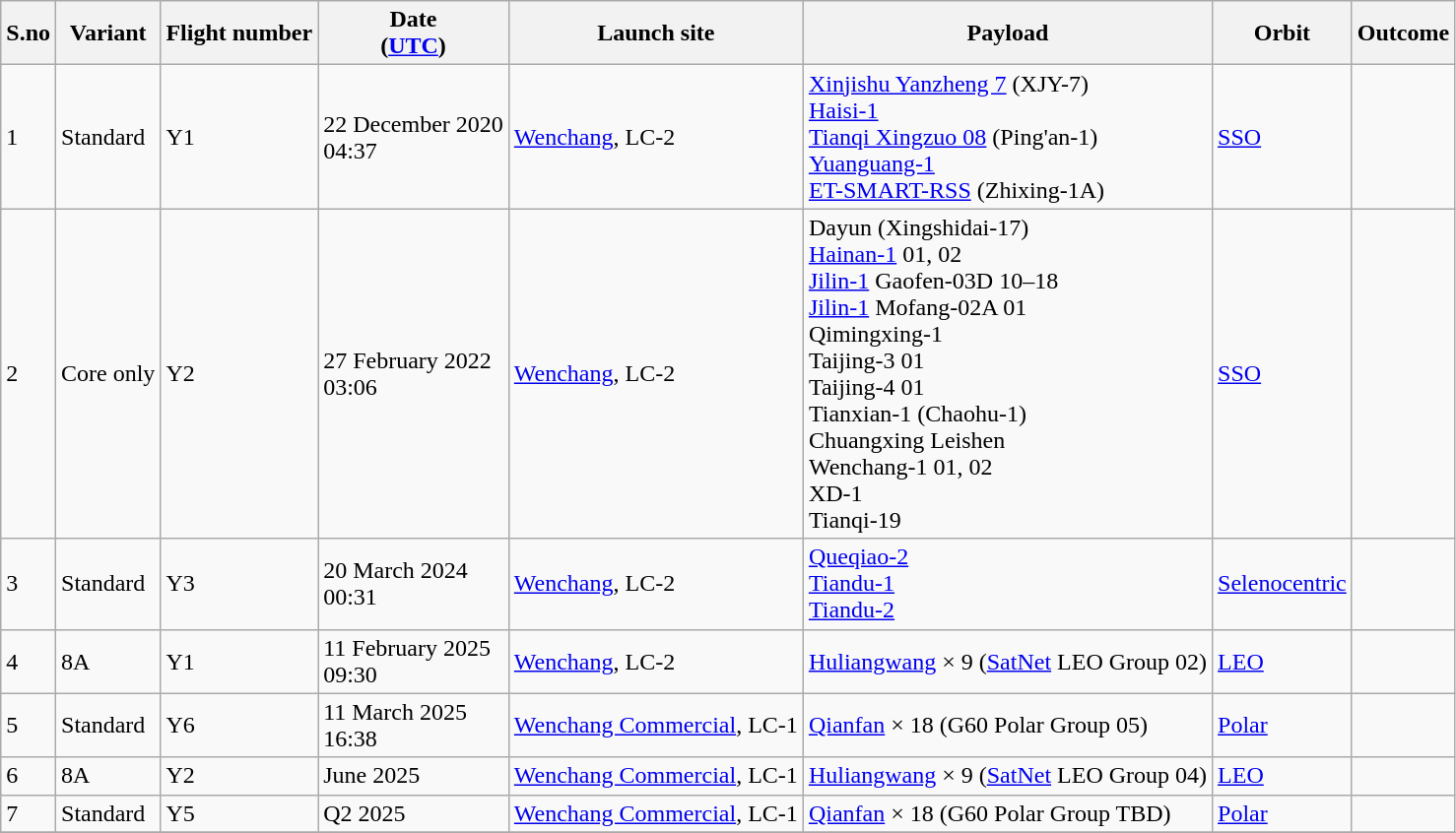<table class="wikitable">
<tr>
<th>S.no</th>
<th>Variant</th>
<th>Flight number</th>
<th>Date<br>(<a href='#'>UTC</a>)</th>
<th>Launch site</th>
<th>Payload</th>
<th>Orbit</th>
<th>Outcome</th>
</tr>
<tr>
<td>1</td>
<td>Standard</td>
<td>Y1</td>
<td>22 December 2020<br>04:37</td>
<td><a href='#'>Wenchang</a>, LC-2</td>
<td><a href='#'>Xinjishu Yanzheng 7</a> (XJY-7)<br><a href='#'>Haisi-1</a><br><a href='#'>Tianqi Xingzuo 08</a> (Ping'an-1)<br><a href='#'>Yuanguang-1</a><br><a href='#'>ET-SMART-RSS</a> (Zhixing-1A)</td>
<td><a href='#'>SSO</a></td>
<td></td>
</tr>
<tr>
<td>2</td>
<td>Core only</td>
<td>Y2</td>
<td>27 February 2022<br>03:06</td>
<td><a href='#'>Wenchang</a>, LC-2</td>
<td>Dayun (Xingshidai-17)<br><a href='#'>Hainan-1</a> 01, 02<br><a href='#'>Jilin-1</a> Gaofen-03D 10–18<br><a href='#'>Jilin-1</a> Mofang-02A 01<br>Qimingxing-1<br>Taijing-3 01<br>Taijing-4 01<br>Tianxian-1 (Chaohu-1)<br>Chuangxing Leishen<br>Wenchang-1 01, 02<br>XD-1<br>Tianqi-19</td>
<td><a href='#'>SSO</a></td>
<td></td>
</tr>
<tr>
<td>3</td>
<td>Standard</td>
<td>Y3</td>
<td>20 March 2024<br>00:31</td>
<td><a href='#'>Wenchang</a>, LC-2</td>
<td><a href='#'>Queqiao-2</a><br><a href='#'>Tiandu-1</a><br><a href='#'>Tiandu-2</a></td>
<td><a href='#'>Selenocentric</a></td>
<td></td>
</tr>
<tr>
<td>4</td>
<td>8A</td>
<td>Y1</td>
<td>11 February 2025<br>09:30</td>
<td><a href='#'>Wenchang</a>, LC-2</td>
<td><a href='#'>Huliangwang</a> × 9 (<a href='#'>SatNet</a> LEO Group 02)</td>
<td><a href='#'>LEO</a></td>
<td></td>
</tr>
<tr>
<td>5</td>
<td>Standard</td>
<td>Y6</td>
<td>11 March 2025<br>16:38</td>
<td><a href='#'>Wenchang Commercial</a>, LC-1</td>
<td><a href='#'>Qianfan</a> × 18 (G60 Polar Group 05)</td>
<td><a href='#'>Polar</a></td>
<td></td>
</tr>
<tr>
<td>6</td>
<td>8A</td>
<td>Y2</td>
<td>June 2025<br></td>
<td><a href='#'>Wenchang Commercial</a>, LC-1</td>
<td><a href='#'>Huliangwang</a> × 9 (<a href='#'>SatNet</a> LEO Group 04)</td>
<td><a href='#'>LEO</a></td>
<td></td>
</tr>
<tr>
<td>7</td>
<td>Standard</td>
<td>Y5</td>
<td>Q2 2025<br></td>
<td><a href='#'>Wenchang Commercial</a>, LC-1</td>
<td><a href='#'>Qianfan</a> × 18 (G60 Polar Group TBD)</td>
<td><a href='#'>Polar</a></td>
<td></td>
</tr>
<tr>
</tr>
</table>
